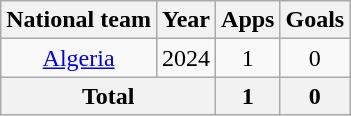<table class="wikitable" style="text-align:center">
<tr>
<th>National team</th>
<th>Year</th>
<th>Apps</th>
<th>Goals</th>
</tr>
<tr>
<td rowspan="1"><a href='#'>Algeria</a></td>
<td>2024</td>
<td>1</td>
<td>0</td>
</tr>
<tr>
<th colspan="2">Total</th>
<th>1</th>
<th>0</th>
</tr>
</table>
